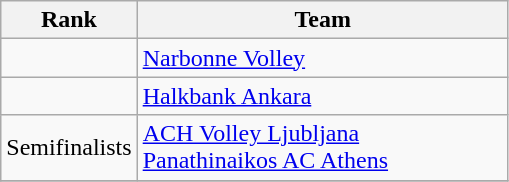<table class="wikitable" style="text-align:center">
<tr>
<th width=40>Rank</th>
<th width=240>Team</th>
</tr>
<tr>
<td></td>
<td align=left> <a href='#'>Narbonne Volley</a></td>
</tr>
<tr>
<td></td>
<td align=left> <a href='#'>Halkbank Ankara</a></td>
</tr>
<tr>
<td>Semifinalists</td>
<td align=left> <a href='#'>ACH Volley Ljubljana</a><br>  <a href='#'>Panathinaikos AC Athens</a></td>
</tr>
<tr>
</tr>
</table>
